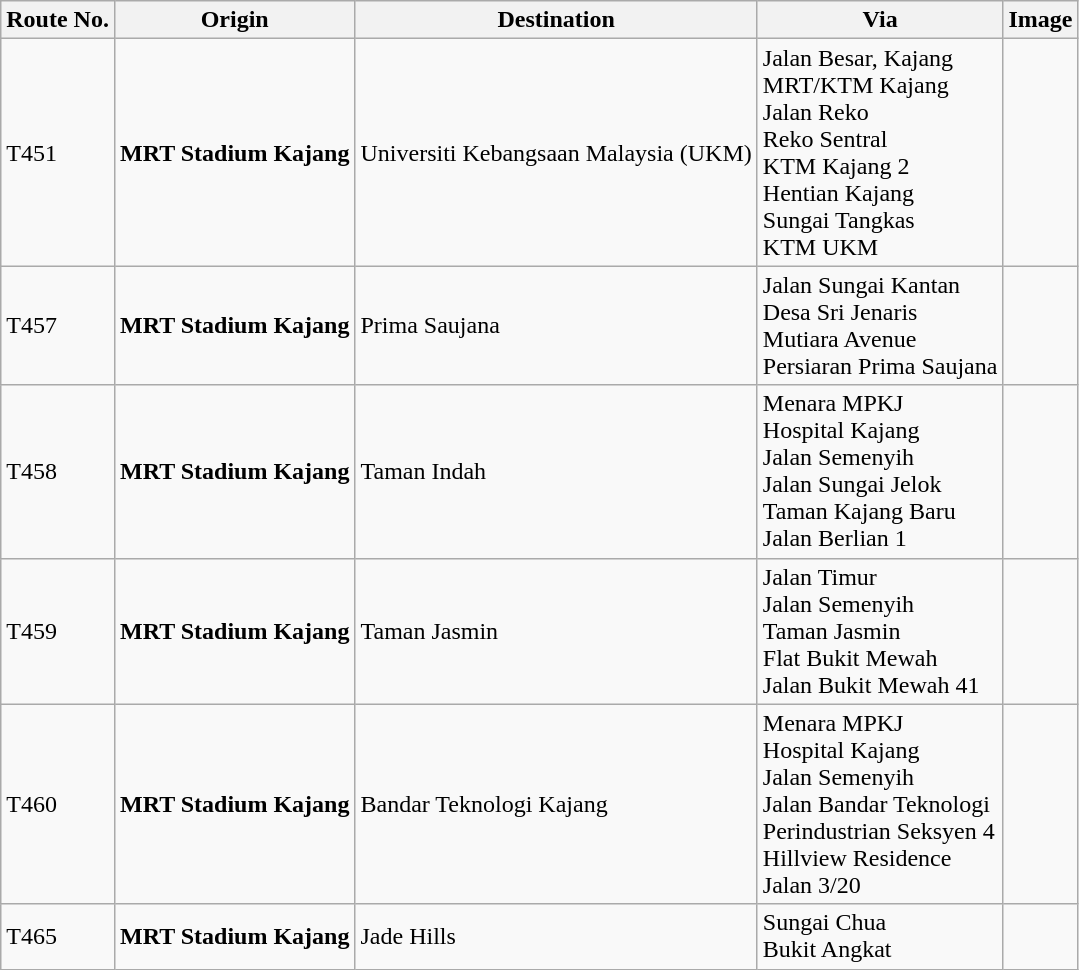<table class="wikitable">
<tr>
<th>Route No.</th>
<th>Origin</th>
<th>Destination</th>
<th>Via</th>
<th>Image</th>
</tr>
<tr>
<td>T451</td>
<td> <strong>MRT Stadium Kajang</strong></td>
<td>Universiti Kebangsaan Malaysia (UKM)</td>
<td>Jalan Besar, Kajang<br> MRT/KTM Kajang<br>Jalan Reko<br>Reko Sentral<br>KTM Kajang 2<br>Hentian Kajang<br>Sungai Tangkas<br> KTM UKM</td>
<td></td>
</tr>
<tr>
<td>T457</td>
<td> <strong>MRT Stadium Kajang</strong></td>
<td>Prima Saujana</td>
<td>Jalan Sungai Kantan<br>Desa Sri Jenaris<br>Mutiara Avenue<br>Persiaran Prima Saujana</td>
<td></td>
</tr>
<tr>
<td>T458</td>
<td> <strong>MRT Stadium Kajang</strong></td>
<td>Taman Indah</td>
<td>Menara MPKJ<br>Hospital Kajang<br>Jalan Semenyih<br>Jalan Sungai Jelok<br>Taman Kajang Baru<br>Jalan Berlian 1</td>
<td></td>
</tr>
<tr>
<td>T459</td>
<td> <strong>MRT Stadium Kajang</strong></td>
<td>Taman Jasmin</td>
<td>Jalan Timur<br>Jalan Semenyih<br>Taman Jasmin<br>Flat Bukit Mewah<br>Jalan Bukit Mewah 41</td>
<td></td>
</tr>
<tr>
<td>T460</td>
<td> <strong>MRT Stadium Kajang</strong></td>
<td>Bandar Teknologi Kajang</td>
<td>Menara MPKJ<br>Hospital Kajang<br>Jalan Semenyih<br>Jalan Bandar Teknologi<br>Perindustrian Seksyen 4<br>Hillview Residence<br>Jalan 3/20</td>
<td></td>
</tr>
<tr>
<td>T465</td>
<td> <strong>MRT Stadium Kajang</strong></td>
<td>Jade Hills</td>
<td>Sungai Chua<br>Bukit Angkat</td>
<td></td>
</tr>
</table>
